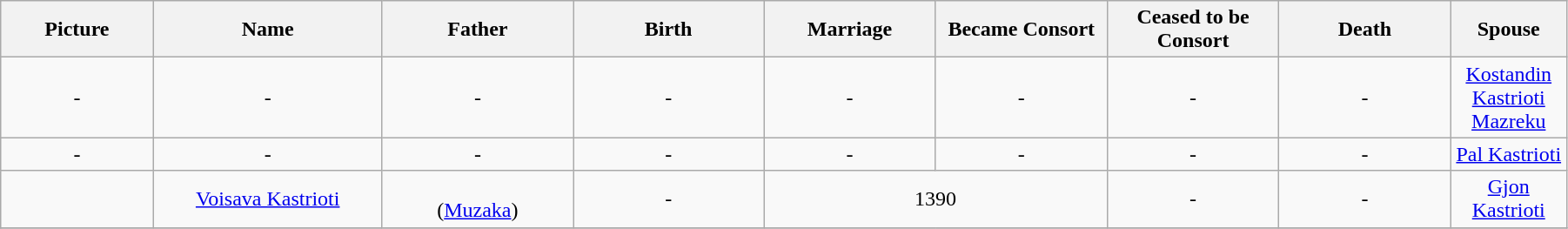<table width=95% class="wikitable">
<tr>
<th width = "8%">Picture</th>
<th width = "12%">Name</th>
<th width = "10%">Father</th>
<th width = "10%">Birth</th>
<th width = "9%">Marriage</th>
<th width = "9%">Became Consort</th>
<th width = "9%">Ceased to be Consort</th>
<th width = "9%">Death</th>
<th width = "6%">Spouse</th>
</tr>
<tr>
<td align="center">-</td>
<td align="center">-</td>
<td align=center>-</td>
<td align="center">-</td>
<td align="center">-</td>
<td align="center">-</td>
<td align="center">-</td>
<td align="center">-</td>
<td align="center"><a href='#'>Kostandin Kastrioti Mazreku</a></td>
</tr>
<tr>
<td align="center">-</td>
<td align="center">-</td>
<td align=center>-</td>
<td align="center">-</td>
<td align="center">-</td>
<td align="center">-</td>
<td align="center">-</td>
<td align="center">-</td>
<td align="center"><a href='#'>Pal Kastrioti</a></td>
</tr>
<tr>
<td align="center"></td>
<td align="center"><a href='#'>Voisava Kastrioti</a></td>
<td align=center><br>(<a href='#'>Muzaka</a>)</td>
<td align="center">-</td>
<td align=center colspan=2>1390</td>
<td align="center">-</td>
<td align="center">-</td>
<td align="center"><a href='#'>Gjon Kastrioti</a></td>
</tr>
<tr>
</tr>
</table>
